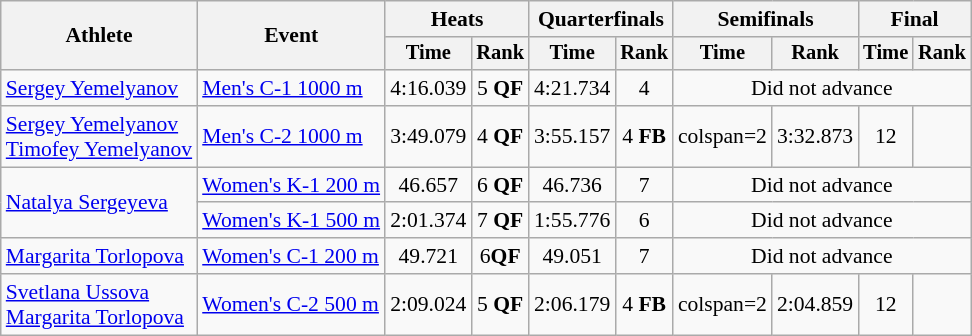<table class=wikitable style="font-size:90%">
<tr>
<th rowspan="2">Athlete</th>
<th rowspan="2">Event</th>
<th colspan=2>Heats</th>
<th colspan=2>Quarterfinals</th>
<th colspan=2>Semifinals</th>
<th colspan=2>Final</th>
</tr>
<tr style="font-size:95%">
<th>Time</th>
<th>Rank</th>
<th>Time</th>
<th>Rank</th>
<th>Time</th>
<th>Rank</th>
<th>Time</th>
<th>Rank</th>
</tr>
<tr align=center>
<td align=left><a href='#'>Sergey Yemelyanov</a></td>
<td align=left><a href='#'>Men's C-1 1000 m</a></td>
<td>4:16.039</td>
<td>5 <strong>QF</strong></td>
<td>4:21.734</td>
<td>4</td>
<td colspan=4>Did not advance</td>
</tr>
<tr align=center>
<td align=left><a href='#'>Sergey Yemelyanov</a><br><a href='#'>Timofey Yemelyanov</a></td>
<td align=left><a href='#'>Men's C-2 1000 m</a></td>
<td>3:49.079</td>
<td>4 <strong>QF</strong></td>
<td>3:55.157</td>
<td>4 <strong>FB</strong></td>
<td>colspan=2 </td>
<td>3:32.873</td>
<td>12</td>
</tr>
<tr align=center>
<td align=left rowspan=2><a href='#'>Natalya Sergeyeva</a></td>
<td align=left><a href='#'>Women's K-1 200 m</a></td>
<td>46.657</td>
<td>6 <strong>QF</strong></td>
<td>46.736</td>
<td>7</td>
<td colspan=4>Did not advance</td>
</tr>
<tr align=center>
<td align=left><a href='#'>Women's K-1 500 m</a></td>
<td>2:01.374</td>
<td>7 <strong>QF</strong></td>
<td>1:55.776</td>
<td>6</td>
<td colspan=4>Did not advance</td>
</tr>
<tr align=center>
<td align=left><a href='#'>Margarita Torlopova</a></td>
<td align=left><a href='#'>Women's C-1 200 m</a></td>
<td>49.721</td>
<td>6<strong>QF</strong></td>
<td>49.051</td>
<td>7</td>
<td colspan=4>Did not advance</td>
</tr>
<tr align=center>
<td align=left><a href='#'>Svetlana Ussova</a><br><a href='#'>Margarita Torlopova</a></td>
<td align=left><a href='#'>Women's C-2 500 m</a></td>
<td>2:09.024</td>
<td>5 <strong>QF</strong></td>
<td>2:06.179</td>
<td>4 <strong>FB</strong></td>
<td>colspan=2 </td>
<td>2:04.859</td>
<td>12</td>
</tr>
</table>
